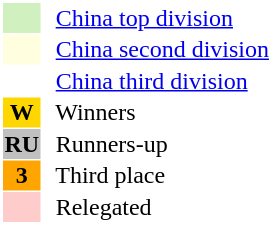<table style="border: 1px solid #ffffff; background-color: #ffffff" cellspacing="1" cellpadding="1">
<tr>
<td bgcolor="#D0F0C0" width="20"></td>
<td bgcolor="#ffffff" align="left">  <a href='#'>China top division</a></td>
</tr>
<tr>
<td bgcolor="#FFFFE0" width="20"></td>
<td bgcolor="#ffffff" align="left">  <a href='#'>China second division</a></td>
</tr>
<tr>
<th bgcolor="#ffffff" width="20"></th>
<td bgcolor="#ffffff" align="left">  <a href='#'>China third division</a></td>
</tr>
<tr>
<th bgcolor="#FFD700" width="20">W</th>
<td bgcolor="#ffffff" align="left">  Winners</td>
</tr>
<tr>
<th bgcolor="#C0C0C0" width="20">RU</th>
<td bgcolor="#ffffff" align="left">  Runners-up</td>
</tr>
<tr>
<th bgcolor="#FFA500" width="20">3</th>
<td bgcolor="#ffffff" align="left">  Third place</td>
</tr>
<tr>
<th bgcolor="#ffcccc" width="20"></th>
<td bgcolor="#ffffff" align="left">  Relegated</td>
</tr>
</table>
